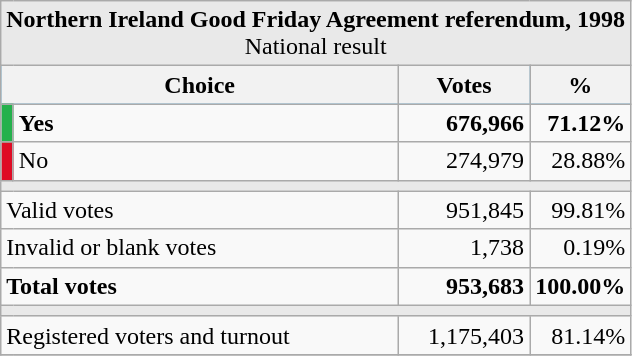<table class="wikitable" style="text-align:right; font-size:100%;">
<tr>
<td colspan="4" bgcolor="#E9E9E9" align="center"><strong>Northern Ireland Good Friday Agreement referendum, 1998</strong> <br>National result</td>
</tr>
<tr bgcolor="#09a8ff" align="center">
<th align="left" colspan="2" width="250">Choice</th>
<th width="80">Votes</th>
<th width="50">%</th>
</tr>
<tr>
<td bgcolor="#24B14C"></td>
<td align="left"><strong>Yes</strong></td>
<td><strong>676,966</strong></td>
<td><strong>71.12%</strong></td>
</tr>
<tr>
<td width="1" bgcolor="#DF0A24"></td>
<td align="left">No</td>
<td>274,979</td>
<td>28.88%</td>
</tr>
<tr>
<td colspan="4" bgcolor="#E9E9E9"></td>
</tr>
<tr>
<td align="left" colspan="2">Valid votes</td>
<td>951,845</td>
<td>99.81%</td>
</tr>
<tr>
<td align="left" colspan="2">Invalid or blank votes</td>
<td>1,738</td>
<td>0.19%</td>
</tr>
<tr>
<td align="left" colspan="2"><strong>Total votes</strong></td>
<td><strong>953,683</strong></td>
<td><strong>100.00%</strong></td>
</tr>
<tr>
<td colspan="4" bgcolor="#E9E9E9"></td>
</tr>
<tr>
<td align="left" colspan="2">Registered voters and turnout</td>
<td>1,175,403</td>
<td>81.14%</td>
</tr>
<tr>
</tr>
</table>
